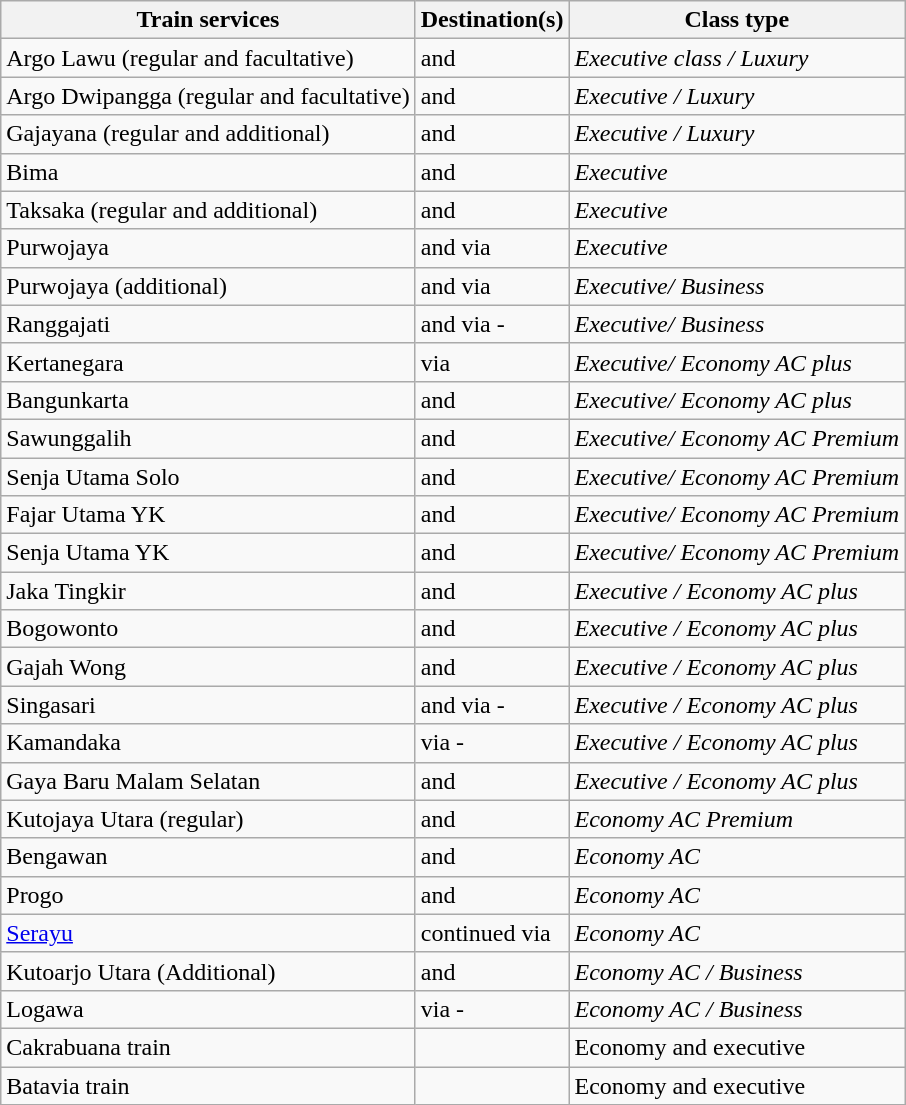<table class="wikitable">
<tr>
<th>Train services</th>
<th>Destination(s)</th>
<th>Class type</th>
</tr>
<tr>
<td>Argo Lawu (regular and facultative)</td>
<td> and </td>
<td><em>Executive class / Luxury</em></td>
</tr>
<tr>
<td>Argo Dwipangga (regular and facultative)</td>
<td> and </td>
<td><em>Executive / Luxury</em></td>
</tr>
<tr>
<td>Gajayana (regular and additional)</td>
<td> and </td>
<td><em>Executive / Luxury</em></td>
</tr>
<tr>
<td>Bima</td>
<td> and </td>
<td><em>Executive</em></td>
</tr>
<tr>
<td>Taksaka (regular and additional)</td>
<td> and </td>
<td><em>Executive</em></td>
</tr>
<tr>
<td>Purwojaya</td>
<td> and  via </td>
<td><em>Executive</em></td>
</tr>
<tr>
<td>Purwojaya (additional)</td>
<td> and  via </td>
<td><em>Executive/ Business</em></td>
</tr>
<tr>
<td>Ranggajati</td>
<td> and  via  - </td>
<td><em>Executive/ Business</em></td>
</tr>
<tr>
<td>Kertanegara</td>
<td> via </td>
<td><em>Executive/ Economy AC plus</em></td>
</tr>
<tr>
<td>Bangunkarta</td>
<td> and </td>
<td><em>Executive/ Economy AC plus</em></td>
</tr>
<tr>
<td>Sawunggalih</td>
<td> and </td>
<td><em>Executive/ Economy AC Premium</em></td>
</tr>
<tr>
<td>Senja Utama Solo</td>
<td> and </td>
<td><em>Executive/ Economy AC Premium</em></td>
</tr>
<tr>
<td>Fajar Utama YK</td>
<td> and </td>
<td><em>Executive/ Economy AC Premium</em></td>
</tr>
<tr>
<td>Senja Utama YK</td>
<td> and </td>
<td><em>Executive/ Economy AC Premium</em></td>
</tr>
<tr>
<td>Jaka Tingkir</td>
<td> and </td>
<td><em>Executive /</em> <em>Economy AC plus </em></td>
</tr>
<tr>
<td>Bogowonto</td>
<td> and </td>
<td><em>Executive / Economy AC plus </em></td>
</tr>
<tr>
<td>Gajah Wong</td>
<td> and </td>
<td><em>Executive / Economy AC plus </em></td>
</tr>
<tr>
<td>Singasari</td>
<td> and  via  - </td>
<td><em>Executive / Economy AC plus </em></td>
</tr>
<tr>
<td>Kamandaka</td>
<td> via  - </td>
<td><em>Executive / Economy AC plus </em></td>
</tr>
<tr>
<td>Gaya Baru Malam Selatan</td>
<td> and </td>
<td><em>Executive / Economy AC plus</em></td>
</tr>
<tr>
<td>Kutojaya Utara (regular)</td>
<td> and </td>
<td><em>Economy AC Premium</em></td>
</tr>
<tr>
<td>Bengawan</td>
<td> and </td>
<td><em>Economy AC</em></td>
</tr>
<tr>
<td>Progo</td>
<td> and </td>
<td><em>Economy AC</em></td>
</tr>
<tr>
<td><a href='#'>Serayu</a></td>
<td> continued  via </td>
<td><em>Economy AC</em></td>
</tr>
<tr>
<td>Kutoarjo Utara (Additional)</td>
<td> and </td>
<td><em>Economy AC / Business</em></td>
</tr>
<tr>
<td>Logawa</td>
<td> via  - </td>
<td><em>Economy AC / Business</em></td>
</tr>
<tr>
<td>Cakrabuana train</td>
<td></td>
<td>Economy and executive</td>
</tr>
<tr>
<td>Batavia train</td>
<td></td>
<td>Economy and executive</td>
</tr>
</table>
